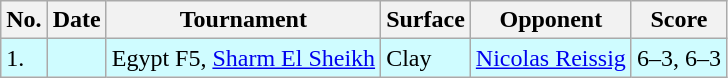<table class="sortable wikitable">
<tr>
<th>No.</th>
<th>Date</th>
<th>Tournament</th>
<th>Surface</th>
<th>Opponent</th>
<th class="unsortable">Score</th>
</tr>
<tr style="background:#cffcff;">
<td>1.</td>
<td></td>
<td>Egypt F5, <a href='#'>Sharm El Sheikh</a></td>
<td>Clay</td>
<td> <a href='#'>Nicolas Reissig</a></td>
<td>6–3, 6–3</td>
</tr>
</table>
